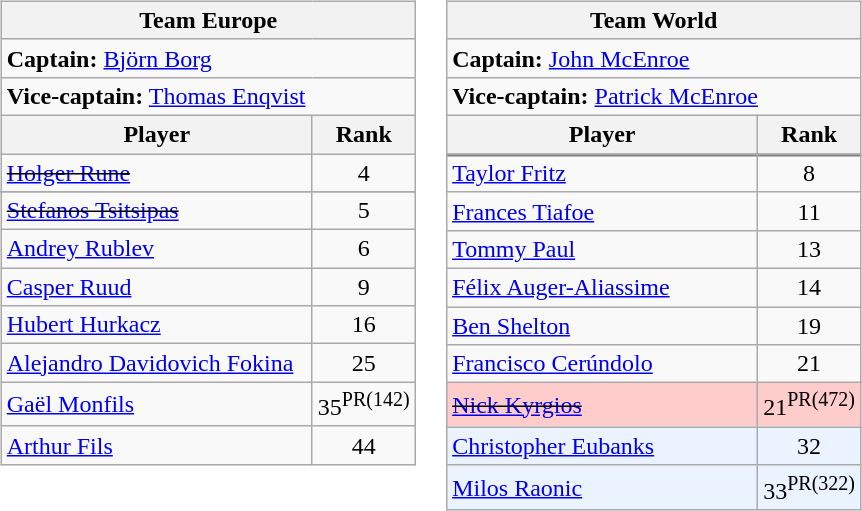<table>
<tr valign=top>
<td><br><table class="wikitable nowrap">
<tr>
<th colspan=2> Team Europe</th>
</tr>
<tr>
<td colspan=2><strong>Captain:</strong>  <a href='#'>Björn Borg</a></td>
</tr>
<tr>
<td colspan=2><strong>Vice-captain:</strong>  <a href='#'>Thomas Enqvist</a></td>
</tr>
<tr>
<th width=200>Player</th>
<th>Rank</th>
</tr>
<tr -style="background:#fcc;">
<td> <s><a href='#'>Holger Rune</a></s></td>
<td align=center>4</td>
</tr>
<tr>
</tr>
<tr -style="background:#fcc;">
<td> <s><a href='#'>Stefanos Tsitsipas</a></s></td>
<td align=center>5</td>
</tr>
<tr>
<td> <a href='#'>Andrey Rublev</a></td>
<td align=center>6</td>
</tr>
<tr>
<td> <a href='#'>Casper Ruud</a></td>
<td align=center>9</td>
</tr>
<tr>
<td> <a href='#'>Hubert Hurkacz</a></td>
<td align=center>16</td>
</tr>
<tr>
<td> <a href='#'>Alejandro Davidovich Fokina</a></td>
<td align=center>25</td>
</tr>
<tr>
<td> <a href='#'>Gaël Monfils</a></td>
<td align=center>35<sup>PR(142)</sup></td>
</tr>
<tr>
<td> <a href='#'>Arthur Fils</a></td>
<td align=center>44</td>
</tr>
</table>
</td>
<td><br><table class="wikitable nowrap">
<tr>
<th colspan=2> Team World</th>
</tr>
<tr>
<td colspan=2><strong>Captain:</strong>  <a href='#'>John McEnroe</a></td>
</tr>
<tr>
<td colspan=2><strong>Vice-captain:</strong>  <a href='#'>Patrick McEnroe</a></td>
</tr>
<tr>
<th width=200>Player</th>
<th>Rank</th>
</tr>
<tr style="border-top:2px solid gray;">
</tr>
<tr>
<td> <a href='#'>Taylor Fritz</a></td>
<td align=center>8</td>
</tr>
<tr>
<td> <a href='#'>Frances Tiafoe</a></td>
<td align=center>11</td>
</tr>
<tr>
<td> <a href='#'>Tommy Paul</a></td>
<td align=center>13</td>
</tr>
<tr>
<td> <a href='#'>Félix Auger-Aliassime</a></td>
<td align=center>14</td>
</tr>
<tr>
<td> <a href='#'>Ben Shelton</a></td>
<td align=center>19</td>
</tr>
<tr>
<td> <a href='#'>Francisco Cerúndolo</a></td>
<td align=center>21</td>
</tr>
<tr style="background:#fcc;">
<td> <s><a href='#'>Nick Kyrgios</a></s></td>
<td align=center>21<sup>PR(472)</sup></td>
</tr>
<tr style="background:#eaf3ff">
<td> <a href='#'>Christopher Eubanks</a></td>
<td align=center>32</td>
</tr>
<tr style="background:#eaf3ff">
<td> <a href='#'>Milos Raonic</a></td>
<td align=center>33<sup>PR(322)</sup></td>
</tr>
</table>
</td>
</tr>
</table>
